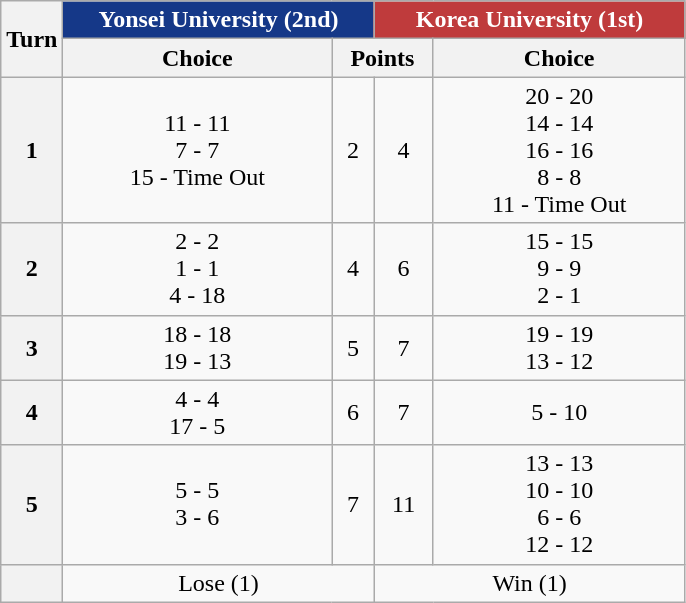<table class="wikitable" style="text-align:center">
<tr>
<th scope="col" rowspan="2">Turn</th>
<th scope="col" colspan="2" style="background-color:#153888;color:white;width:200px">Yonsei University (2nd)<br></th>
<th scope="col" colspan="2" style="background-color:#BF3B3C;color:white;width:200px">Korea University (1st)<br></th>
</tr>
<tr>
<th scope="col">Choice</th>
<th scope="col" colspan="2">Points</th>
<th scope="col">Choice</th>
</tr>
<tr>
<th scope="row">1</th>
<td>11 - 11<br>7 - 7<br>15 - Time Out</td>
<td>2</td>
<td>4</td>
<td>20 - 20<br>14 - 14<br>16 - 16<br>8 - 8<br>11 - Time Out</td>
</tr>
<tr>
<th scope="row">2</th>
<td>2 - 2<br>1 - 1<br>4 - 18</td>
<td>4</td>
<td>6</td>
<td>15 - 15<br>9 - 9<br>2 - 1</td>
</tr>
<tr>
<th scope="row">3</th>
<td>18 - 18<br>19 - 13</td>
<td>5</td>
<td>7</td>
<td>19 - 19<br>13 - 12</td>
</tr>
<tr>
<th scope="row">4</th>
<td>4 - 4<br>17 - 5</td>
<td>6</td>
<td>7</td>
<td>5 - 10</td>
</tr>
<tr>
<th scope="row">5</th>
<td>5 - 5<br>3 - 6</td>
<td>7</td>
<td>11</td>
<td>13 - 13<br>10 - 10<br>6 - 6<br>12 - 12</td>
</tr>
<tr>
<th scope="row"></th>
<td colspan="2">Lose (1)</td>
<td colspan="2">Win (1)</td>
</tr>
</table>
